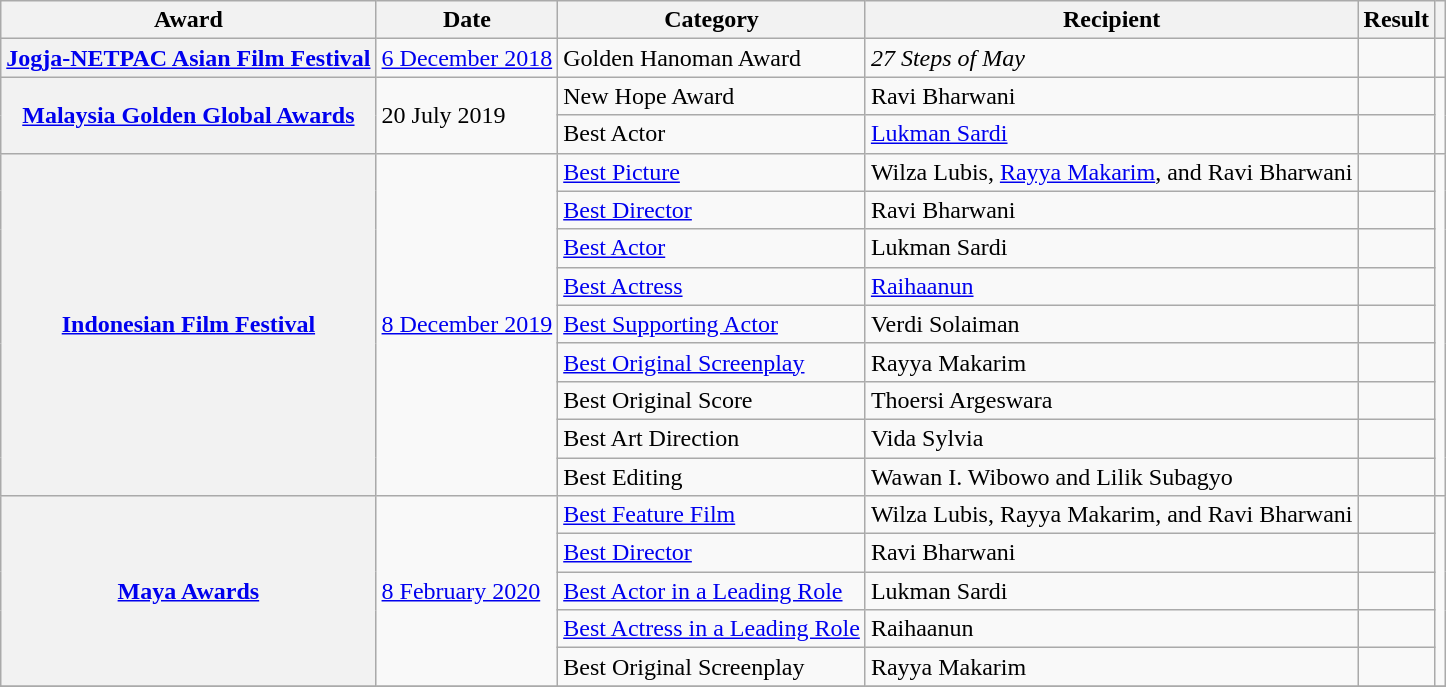<table class="wikitable sortable plainrowheaders">
<tr>
<th>Award</th>
<th>Date</th>
<th>Category</th>
<th>Recipient</th>
<th>Result</th>
<th></th>
</tr>
<tr>
<th scope="row"><a href='#'>Jogja-NETPAC Asian Film Festival</a></th>
<td><a href='#'>6 December 2018</a></td>
<td>Golden Hanoman Award</td>
<td><em>27 Steps of May</em></td>
<td></td>
<td align="center"></td>
</tr>
<tr>
<th scope="row" rowspan="2"><a href='#'>Malaysia Golden Global Awards</a></th>
<td rowspan="2">20 July 2019</td>
<td>New Hope Award</td>
<td>Ravi Bharwani</td>
<td></td>
<td rowspan="2" align="center"></td>
</tr>
<tr>
<td>Best Actor</td>
<td><a href='#'>Lukman Sardi</a></td>
<td></td>
</tr>
<tr>
<th scope="row" rowspan="9"><a href='#'>Indonesian Film Festival</a></th>
<td rowspan="9"><a href='#'>8 December 2019</a></td>
<td><a href='#'>Best Picture</a></td>
<td>Wilza Lubis, <a href='#'>Rayya Makarim</a>, and Ravi Bharwani</td>
<td></td>
<td rowspan="9" align="center"></td>
</tr>
<tr>
<td><a href='#'>Best Director</a></td>
<td>Ravi Bharwani</td>
<td></td>
</tr>
<tr>
<td><a href='#'>Best Actor</a></td>
<td>Lukman Sardi</td>
<td></td>
</tr>
<tr>
<td><a href='#'>Best Actress</a></td>
<td><a href='#'>Raihaanun</a></td>
<td></td>
</tr>
<tr>
<td><a href='#'>Best Supporting Actor</a></td>
<td>Verdi Solaiman</td>
<td></td>
</tr>
<tr>
<td><a href='#'>Best Original Screenplay</a></td>
<td>Rayya Makarim</td>
<td></td>
</tr>
<tr>
<td>Best Original Score</td>
<td>Thoersi Argeswara</td>
<td></td>
</tr>
<tr>
<td>Best Art Direction</td>
<td>Vida Sylvia</td>
<td></td>
</tr>
<tr>
<td>Best Editing</td>
<td>Wawan I. Wibowo and Lilik Subagyo</td>
<td></td>
</tr>
<tr>
<th scope="row" rowspan="5"><a href='#'>Maya Awards</a></th>
<td rowspan="5"><a href='#'>8 February 2020</a></td>
<td><a href='#'>Best Feature Film</a></td>
<td>Wilza Lubis, Rayya Makarim, and Ravi Bharwani</td>
<td></td>
<td align="center" rowspan="5"></td>
</tr>
<tr>
<td><a href='#'>Best Director</a></td>
<td>Ravi Bharwani</td>
<td></td>
</tr>
<tr>
<td><a href='#'>Best Actor in a Leading Role</a></td>
<td>Lukman Sardi</td>
<td></td>
</tr>
<tr>
<td><a href='#'>Best Actress in a Leading Role</a></td>
<td>Raihaanun</td>
<td></td>
</tr>
<tr>
<td>Best Original Screenplay</td>
<td>Rayya Makarim</td>
<td></td>
</tr>
<tr>
</tr>
</table>
